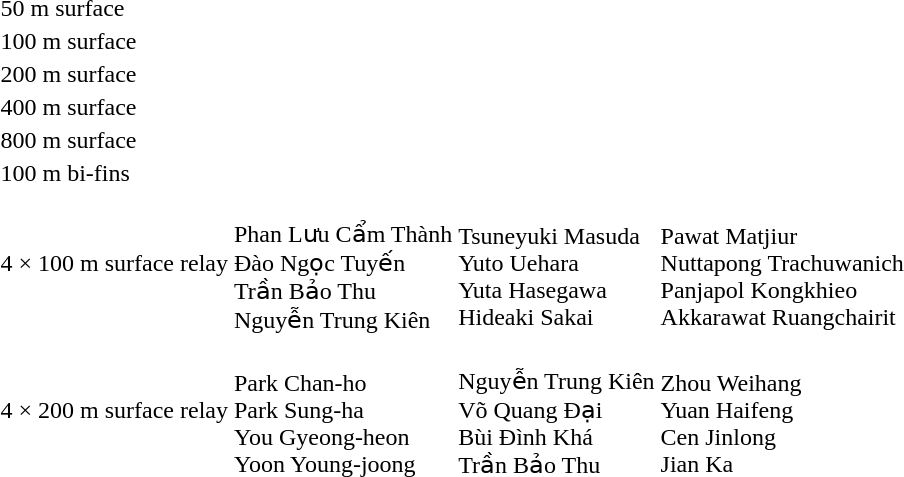<table>
<tr>
<td>50 m surface</td>
<td></td>
<td></td>
<td></td>
</tr>
<tr>
<td>100 m surface</td>
<td></td>
<td></td>
<td></td>
</tr>
<tr>
<td>200 m surface</td>
<td></td>
<td></td>
<td></td>
</tr>
<tr>
<td>400 m surface</td>
<td></td>
<td></td>
<td></td>
</tr>
<tr>
<td>800 m surface</td>
<td></td>
<td></td>
<td></td>
</tr>
<tr>
<td>100 m bi-fins</td>
<td></td>
<td></td>
<td></td>
</tr>
<tr>
<td>4 × 100 m surface relay</td>
<td><br>Phan Lưu Cẩm Thành<br>Đào Ngọc Tuyến<br>Trần Bảo Thu<br>Nguyễn Trung Kiên</td>
<td><br>Tsuneyuki Masuda<br>Yuto Uehara<br>Yuta Hasegawa<br>Hideaki Sakai</td>
<td><br>Pawat Matjiur<br>Nuttapong Trachuwanich<br>Panjapol Kongkhieo<br>Akkarawat Ruangchairit</td>
</tr>
<tr>
<td>4 × 200 m surface relay</td>
<td><br>Park Chan-ho<br>Park Sung-ha<br>You Gyeong-heon<br>Yoon Young-joong</td>
<td><br>Nguyễn Trung Kiên<br>Võ Quang Đại<br>Bùi Đình Khá<br>Trần Bảo Thu</td>
<td><br>Zhou Weihang<br>Yuan Haifeng<br>Cen Jinlong<br>Jian Ka</td>
</tr>
</table>
